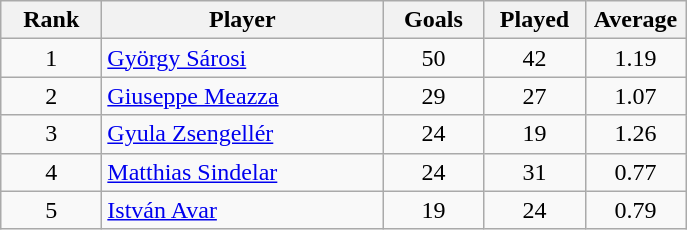<table class="wikitable sortable" style="text-align:center;">
<tr>
<th width=60px>Rank</th>
<th width=180px>Player</th>
<th width=60px>Goals</th>
<th width=60px>Played</th>
<th width=60px>Average</th>
</tr>
<tr>
<td>1</td>
<td style="text-align:left;"> <a href='#'>György Sárosi</a></td>
<td>50</td>
<td>42</td>
<td>1.19</td>
</tr>
<tr>
<td>2</td>
<td style="text-align:left;"> <a href='#'>Giuseppe Meazza</a></td>
<td>29</td>
<td>27</td>
<td>1.07</td>
</tr>
<tr>
<td>3</td>
<td style="text-align:left;"> <a href='#'>Gyula Zsengellér</a></td>
<td>24</td>
<td>19</td>
<td>1.26</td>
</tr>
<tr>
<td>4</td>
<td style="text-align:left;"> <a href='#'>Matthias Sindelar</a></td>
<td>24</td>
<td>31</td>
<td>0.77</td>
</tr>
<tr>
<td>5</td>
<td style="text-align:left;"> <a href='#'>István Avar</a></td>
<td>19</td>
<td>24</td>
<td>0.79</td>
</tr>
</table>
